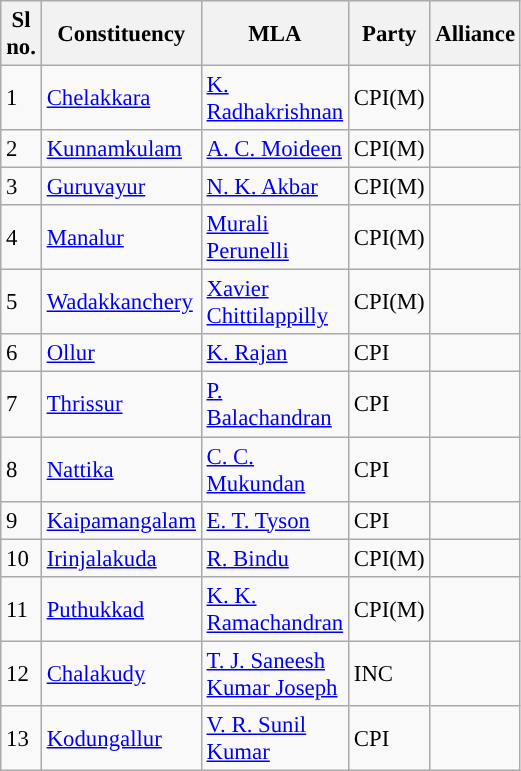<table class="wikitable sortable" style="font-size:95%;">
<tr>
<th width="20px">Sl no.</th>
<th width="75px">Constituency</th>
<th width="85px">MLA</th>
<th width="35px">Party</th>
<th width="35px">Alliance</th>
</tr>
<tr>
<td>1</td>
<td><a href='#'>Chelakkara</a></td>
<td><a href='#'>K. Radhakrishnan</a></td>
<td style="background:">CPI(M)</td>
<td></td>
</tr>
<tr>
<td>2</td>
<td><a href='#'>Kunnamkulam</a></td>
<td><a href='#'>A. C. Moideen</a></td>
<td style="background:">CPI(M)</td>
<td></td>
</tr>
<tr>
<td>3</td>
<td><a href='#'>Guruvayur</a></td>
<td><a href='#'>N. K. Akbar</a></td>
<td style="background:">CPI(M)</td>
<td></td>
</tr>
<tr>
<td>4</td>
<td><a href='#'>Manalur</a></td>
<td><a href='#'>Murali Perunelli</a></td>
<td style="background:">CPI(M)</td>
<td></td>
</tr>
<tr>
<td>5</td>
<td><a href='#'>Wadakkanchery</a></td>
<td><a href='#'>Xavier Chittilappilly</a></td>
<td style="background:">CPI(M)</td>
<td></td>
</tr>
<tr>
<td>6</td>
<td><a href='#'>Ollur</a></td>
<td><a href='#'>K. Rajan</a></td>
<td style="background:">CPI</td>
<td></td>
</tr>
<tr>
<td>7</td>
<td><a href='#'>Thrissur</a></td>
<td><a href='#'>P. Balachandran</a></td>
<td style="background:">CPI</td>
<td></td>
</tr>
<tr>
<td>8</td>
<td><a href='#'>Nattika</a></td>
<td><a href='#'>C. C. Mukundan</a></td>
<td style="background:">CPI</td>
<td></td>
</tr>
<tr>
<td>9</td>
<td><a href='#'>Kaipamangalam</a></td>
<td><a href='#'>E. T. Tyson</a></td>
<td style="background:">CPI</td>
<td></td>
</tr>
<tr>
<td>10</td>
<td><a href='#'>Irinjalakuda</a></td>
<td><a href='#'>R. Bindu</a></td>
<td style="background:">CPI(M)</td>
<td></td>
</tr>
<tr>
<td>11</td>
<td><a href='#'>Puthukkad</a></td>
<td><a href='#'>K. K. Ramachandran</a></td>
<td style="background:">CPI(M)</td>
<td></td>
</tr>
<tr>
<td>12</td>
<td><a href='#'>Chalakudy</a></td>
<td><a href='#'>T. J. Saneesh Kumar Joseph</a></td>
<td style="background-color:">INC</td>
<td></td>
</tr>
<tr>
<td>13</td>
<td><a href='#'>Kodungallur</a></td>
<td><a href='#'>V. R. Sunil Kumar</a></td>
<td style="background:">CPI</td>
<td></td>
</tr>
</table>
